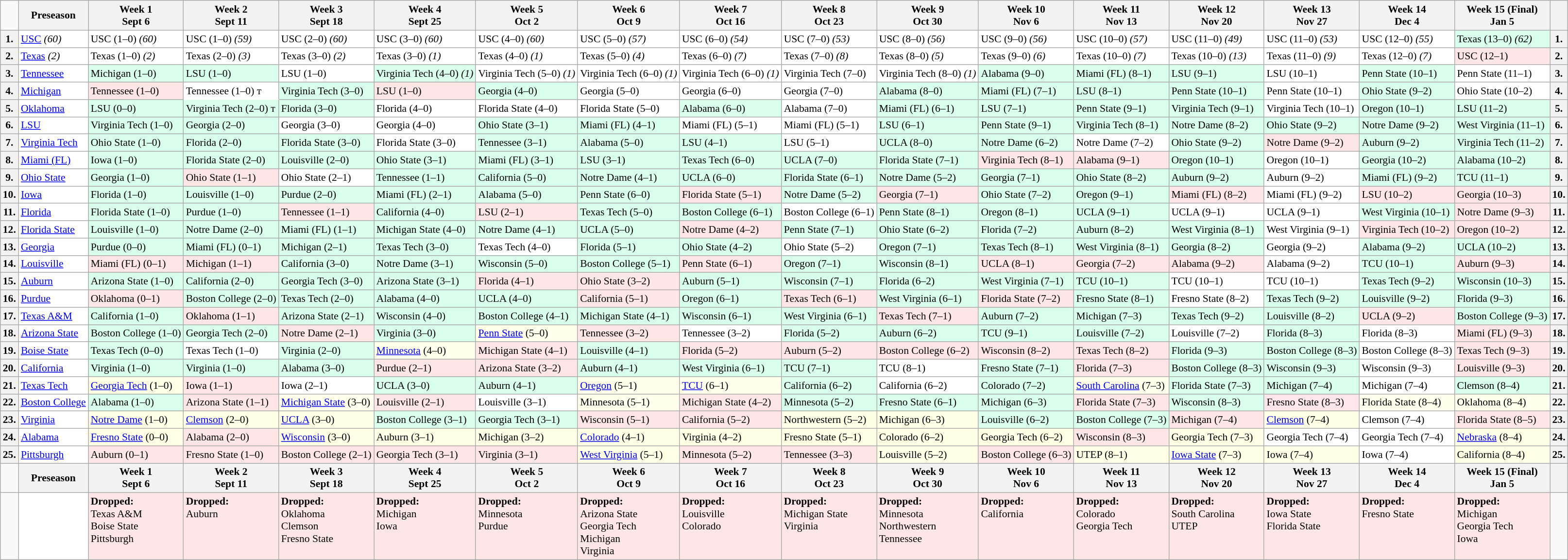<table class="wikitable" style="font-size:90%; white-space:nowrap;">
<tr>
<td></td>
<th>Preseason</th>
<th>Week 1<br>Sept 6</th>
<th>Week 2<br>Sept 11</th>
<th>Week 3<br>Sept 18</th>
<th>Week 4<br>Sept 25</th>
<th>Week 5<br>Oct 2</th>
<th>Week 6<br>Oct 9</th>
<th>Week 7<br>Oct 16</th>
<th>Week 8<br>Oct 23</th>
<th>Week 9<br>Oct 30</th>
<th>Week 10<br>Nov 6</th>
<th>Week 11<br>Nov 13</th>
<th>Week 12<br>Nov 20</th>
<th>Week 13<br>Nov 27</th>
<th>Week 14<br>Dec 4</th>
<th>Week 15 (Final)<br>Jan 5</th>
<th></th>
</tr>
<tr>
<th>1.</th>
<td bgcolor="white"><a href='#'>USC</a> <em>(60)</em></td>
<td bgcolor="white">USC (1–0) <em>(60)</em></td>
<td bgcolor="white">USC (1–0) <em>(59)</em></td>
<td bgcolor="white">USC (2–0) <em>(60)</em></td>
<td bgcolor="white">USC (3–0) <em>(60)</em></td>
<td bgcolor="white">USC (4–0) <em>(60)</em></td>
<td bgcolor="white">USC (5–0) <em>(57)</em></td>
<td bgcolor="white">USC (6–0) <em>(54)</em></td>
<td bgcolor="white">USC (7–0) <em>(53)</em></td>
<td bgcolor="white">USC (8–0) <em>(56)</em></td>
<td bgcolor="white">USC (9–0) <em>(56)</em></td>
<td bgcolor="white">USC (10–0) <em>(57)</em></td>
<td bgcolor="white">USC (11–0) <em>(49)</em></td>
<td bgcolor="white">USC (11–0) <em>(53)</em></td>
<td bgcolor="white">USC (12–0) <em>(55)</em></td>
<td bgcolor="#D8FFEB">Texas (13–0) <em>(62)</em></td>
<th>1.</th>
</tr>
<tr>
<th>2.</th>
<td bgcolor="white"><a href='#'>Texas</a> <em>(2)</em></td>
<td bgcolor="white">Texas (1–0) <em>(2)</em></td>
<td bgcolor="white">Texas (2–0) <em>(3)</em></td>
<td bgcolor="white">Texas (3–0) <em>(2)</em></td>
<td bgcolor="white">Texas (3–0) <em>(1)</em></td>
<td bgcolor="white">Texas (4–0) <em>(1)</em></td>
<td bgcolor="white">Texas (5–0) <em>(4)</em></td>
<td bgcolor="white">Texas (6–0) <em>(7)</em></td>
<td bgcolor="white">Texas (7–0) <em>(8)</em></td>
<td bgcolor="white">Texas (8–0) <em>(5)</em></td>
<td bgcolor="white">Texas (9–0) <em>(6)</em></td>
<td bgcolor="white">Texas (10–0) <em>(7)</em></td>
<td bgcolor="white">Texas (10–0) <em>(13)</em></td>
<td bgcolor="white">Texas (11–0) <em>(9)</em></td>
<td bgcolor="white">Texas (12–0) <em>(7)</em></td>
<td bgcolor="#FFE6E6">USC (12–1)</td>
<th>2.</th>
</tr>
<tr>
<th>3.</th>
<td bgcolor="white"><a href='#'>Tennessee</a></td>
<td bgcolor="#D8FFEB">Michigan (1–0)</td>
<td bgcolor="#D8FFEB">LSU (1–0)</td>
<td bgcolor="white">LSU (1–0)</td>
<td bgcolor="#D8FFEB">Virginia Tech (4–0) <em>(1)</em></td>
<td bgcolor="white">Virginia Tech (5–0) <em>(1)</em></td>
<td bgcolor="white">Virginia Tech (6–0) <em>(1)</em></td>
<td bgcolor="white">Virginia Tech (6–0) <em>(1)</em></td>
<td bgcolor="white">Virginia Tech (7–0)</td>
<td bgcolor="white">Virginia Tech (8–0) <em>(1)</em></td>
<td bgcolor="#D8FFEB">Alabama (9–0)</td>
<td bgcolor="#D8FFEB">Miami (FL) (8–1)</td>
<td bgcolor="#D8FFEB">LSU (9–1)</td>
<td bgcolor="white">LSU (10–1)</td>
<td bgcolor="#D8FFEB">Penn State (10–1)</td>
<td bgcolor="white">Penn State (11–1)</td>
<th>3.</th>
</tr>
<tr>
<th>4.</th>
<td bgcolor="white"><a href='#'>Michigan</a></td>
<td bgcolor="#FFE6E6">Tennessee (1–0)</td>
<td bgcolor="white" style="border-bottom:1px solid white;">Tennessee (1–0) т</td>
<td bgcolor="#D8FFEB">Virginia Tech (3–0)</td>
<td bgcolor="#FFE6E6">LSU (1–0)</td>
<td bgcolor="#D8FFEB">Georgia (4–0)</td>
<td bgcolor="white">Georgia (5–0)</td>
<td bgcolor="white">Georgia (6–0)</td>
<td bgcolor="white">Georgia (7–0)</td>
<td bgcolor="#D8FFEB">Alabama (8–0)</td>
<td bgcolor="#D8FFEB">Miami (FL) (7–1)</td>
<td bgcolor="#D8FFEB">LSU (8–1)</td>
<td bgcolor="#D8FFEB">Penn State (10–1)</td>
<td bgcolor="white">Penn State (10–1)</td>
<td bgcolor="#D8FFEB">Ohio State (9–2)</td>
<td bgcolor="white">Ohio State (10–2)</td>
<th>4.</th>
</tr>
<tr>
<th>5.</th>
<td bgcolor="white"><a href='#'>Oklahoma</a></td>
<td bgcolor="#D8FFEB">LSU (0–0)</td>
<td bgcolor="#D8FFEB">Virginia Tech (2–0) т</td>
<td bgcolor="#D8FFEB">Florida (3–0)</td>
<td bgcolor="white">Florida (4–0)</td>
<td bgcolor="white">Florida State (4–0)</td>
<td bgcolor="white">Florida State (5–0)</td>
<td bgcolor="#D8FFEB">Alabama (6–0)</td>
<td bgcolor="white">Alabama (7–0)</td>
<td bgcolor="#D8FFEB">Miami (FL) (6–1)</td>
<td bgcolor="#D8FFEB">LSU (7–1)</td>
<td bgcolor="#D8FFEB">Penn State (9–1)</td>
<td bgcolor="#D8FFEB">Virginia Tech (9–1)</td>
<td bgcolor="white">Virginia Tech (10–1)</td>
<td bgcolor="#D8FFEB">Oregon (10–1)</td>
<td bgcolor="#D8FFEB">LSU (11–2)</td>
<th>5.</th>
</tr>
<tr>
<th>6.</th>
<td bgcolor="white"><a href='#'>LSU</a></td>
<td bgcolor="#D8FFEB">Virginia Tech (1–0)</td>
<td bgcolor="#D8FFEB">Georgia (2–0)</td>
<td bgcolor="white">Georgia (3–0)</td>
<td bgcolor="white">Georgia (4–0)</td>
<td bgcolor="#D8FFEB">Ohio State (3–1)</td>
<td bgcolor="#D8FFEB">Miami (FL) (4–1)</td>
<td bgcolor="white">Miami (FL) (5–1)</td>
<td bgcolor="white">Miami (FL) (5–1)</td>
<td bgcolor="#D8FFEB">LSU (6–1)</td>
<td bgcolor="#D8FFEB">Penn State (9–1)</td>
<td bgcolor="#D8FFEB">Virginia Tech (8–1)</td>
<td bgcolor="#D8FFEB">Notre Dame (8–2)</td>
<td bgcolor="#D8FFEB">Ohio State (9–2)</td>
<td bgcolor="#D8FFEB">Notre Dame (9–2)</td>
<td bgcolor="#D8FFEB">West Virginia (11–1)</td>
<th>6.</th>
</tr>
<tr>
<th>7.</th>
<td bgcolor="white"><a href='#'>Virginia Tech</a></td>
<td bgcolor="#D8FFEB">Ohio State (1–0)</td>
<td bgcolor="#D8FFEB">Florida (2–0)</td>
<td bgcolor="#D8FFEB">Florida State (3–0)</td>
<td bgcolor="white">Florida State (3–0)</td>
<td bgcolor="#D8FFEB">Tennessee (3–1)</td>
<td bgcolor="#D8FFEB">Alabama (5–0)</td>
<td bgcolor="#D8FFEB">LSU (4–1)</td>
<td bgcolor="white">LSU (5–1)</td>
<td bgcolor="#D8FFEB">UCLA (8–0)</td>
<td bgcolor="#D8FFEB">Notre Dame (6–2)</td>
<td bgcolor="white">Notre Dame (7–2)</td>
<td bgcolor="#D8FFEB">Ohio State (9–2)</td>
<td bgcolor="#FFE6E6">Notre Dame (9–2)</td>
<td bgcolor="#D8FFEB">Auburn (9–2)</td>
<td bgcolor="#D8FFEB">Virginia Tech (11–2)</td>
<th>7.</th>
</tr>
<tr>
<th>8.</th>
<td bgcolor="white"><a href='#'>Miami (FL)</a></td>
<td bgcolor="#D8FFEB">Iowa (1–0)</td>
<td bgcolor="#D8FFEB">Florida State (2–0)</td>
<td bgcolor="#D8FFEB">Louisville (2–0)</td>
<td bgcolor="#D8FFEB">Ohio State (3–1)</td>
<td bgcolor="#D8FFEB">Miami (FL) (3–1)</td>
<td bgcolor="#D8FFEB">LSU (3–1)</td>
<td bgcolor="#D8FFEB">Texas Tech (6–0)</td>
<td bgcolor="#D8FFEB">UCLA (7–0)</td>
<td bgcolor="#D8FFEB">Florida State (7–1)</td>
<td bgcolor="#FFE6E6">Virginia Tech (8–1)</td>
<td bgcolor="#FFE6E6">Alabama (9–1)</td>
<td bgcolor="#D8FFEB">Oregon (10–1)</td>
<td bgcolor="white">Oregon (10–1)</td>
<td bgcolor="#D8FFEB">Georgia (10–2)</td>
<td bgcolor="#D8FFEB">Alabama (10–2)</td>
<th>8.</th>
</tr>
<tr>
<th>9.</th>
<td bgcolor="white"><a href='#'>Ohio State</a></td>
<td bgcolor="#D8FFEB">Georgia (1–0)</td>
<td bgcolor="#FFE6E6">Ohio State (1–1)</td>
<td bgcolor="white">Ohio State (2–1)</td>
<td bgcolor="#D8FFEB">Tennessee (1–1)</td>
<td bgcolor="#D8FFEB">California (5–0)</td>
<td bgcolor="#D8FFEB">Notre Dame (4–1)</td>
<td bgcolor="#D8FFEB">UCLA (6–0)</td>
<td bgcolor="#D8FFEB">Florida State (6–1)</td>
<td bgcolor="#D8FFEB">Notre Dame (5–2)</td>
<td bgcolor="#D8FFEB">Georgia (7–1)</td>
<td bgcolor="#D8FFEB">Ohio State (8–2)</td>
<td bgcolor="#D8FFEB">Auburn (9–2)</td>
<td bgcolor="white">Auburn (9–2)</td>
<td bgcolor="#D8FFEB">Miami (FL) (9–2)</td>
<td bgcolor="#D8FFEB">TCU (11–1)</td>
<th>9.</th>
</tr>
<tr>
<th>10.</th>
<td bgcolor="white"><a href='#'>Iowa</a></td>
<td bgcolor="#D8FFEB">Florida (1–0)</td>
<td bgcolor="#D8FFEB">Louisville (1–0)</td>
<td bgcolor="#D8FFEB">Purdue (2–0)</td>
<td bgcolor="#D8FFEB">Miami (FL) (2–1)</td>
<td bgcolor="#D8FFEB">Alabama (5–0)</td>
<td bgcolor="#D8FFEB">Penn State (6–0)</td>
<td bgcolor="#FFE6E6">Florida State (5–1)</td>
<td bgcolor="#D8FFEB">Notre Dame (5–2)</td>
<td bgcolor="#FFE6E6">Georgia (7–1)</td>
<td bgcolor="#D8FFEB">Ohio State (7–2)</td>
<td bgcolor="#D8FFEB">Oregon (9–1)</td>
<td bgcolor="#FFE6E6">Miami (FL) (8–2)</td>
<td bgcolor="white">Miami (FL) (9–2)</td>
<td bgcolor="#FFE6E6">LSU (10–2)</td>
<td bgcolor="#FFE6E6">Georgia (10–3)</td>
<th>10.</th>
</tr>
<tr>
<th>11.</th>
<td bgcolor="white"><a href='#'>Florida</a></td>
<td bgcolor="#D8FFEB">Florida State (1–0)</td>
<td bgcolor="#D8FFEB">Purdue (1–0)</td>
<td bgcolor="#FFE6E6">Tennessee (1–1)</td>
<td bgcolor="#D8FFEB">California (4–0)</td>
<td bgcolor="#FFE6E6">LSU (2–1)</td>
<td bgcolor="#D8FFEB">Texas Tech (5–0)</td>
<td bgcolor="#D8FFEB">Boston College (6–1)</td>
<td bgcolor="white">Boston College (6–1)</td>
<td bgcolor="#D8FFEB">Penn State (8–1)</td>
<td bgcolor="#D8FFEB">Oregon (8–1)</td>
<td bgcolor="#D8FFEB">UCLA (9–1)</td>
<td bgcolor="white">UCLA (9–1)</td>
<td bgcolor="white">UCLA (9–1)</td>
<td bgcolor="#D8FFEB">West Virginia (10–1)</td>
<td bgcolor="#FFE6E6">Notre Dame (9–3)</td>
<th>11.</th>
</tr>
<tr>
<th>12.</th>
<td bgcolor="white"><a href='#'>Florida State</a></td>
<td bgcolor="#D8FFEB">Louisville (1–0)</td>
<td bgcolor="#D8FFEB">Notre Dame (2–0)</td>
<td bgcolor="#D8FFEB">Miami (FL) (1–1)</td>
<td bgcolor="#D8FFEB">Michigan State (4–0)</td>
<td bgcolor="#D8FFEB">Notre Dame (4–1)</td>
<td bgcolor="#D8FFEB">UCLA (5–0)</td>
<td bgcolor="#FFE6E6">Notre Dame (4–2)</td>
<td bgcolor="#D8FFEB">Penn State (7–1)</td>
<td bgcolor="#D8FFEB">Ohio State (6–2)</td>
<td bgcolor="#D8FFEB">Florida (7–2)</td>
<td bgcolor="#D8FFEB">Auburn (8–2)</td>
<td bgcolor="#D8FFEB">West Virginia (8–1)</td>
<td bgcolor="white">West Virginia (9–1)</td>
<td bgcolor="#FFE6E6">Virginia Tech (10–2)</td>
<td bgcolor="#FFE6E6">Oregon (10–2)</td>
<th>12.</th>
</tr>
<tr>
<th>13.</th>
<td bgcolor="white"><a href='#'>Georgia</a></td>
<td bgcolor="#D8FFEB">Purdue (0–0)</td>
<td bgcolor="#D8FFEB">Miami (FL) (0–1)</td>
<td bgcolor="#D8FFEB">Michigan (2–1)</td>
<td bgcolor="#D8FFEB">Texas Tech (3–0)</td>
<td bgcolor="white">Texas Tech (4–0)</td>
<td bgcolor="#D8FFEB">Florida (5–1)</td>
<td bgcolor="#D8FFEB">Ohio State (4–2)</td>
<td bgcolor="white">Ohio State (5–2)</td>
<td bgcolor="#D8FFEB">Oregon (7–1)</td>
<td bgcolor="#D8FFEB">Texas Tech (8–1)</td>
<td bgcolor="#D8FFEB">West Virginia (8–1)</td>
<td bgcolor="#D8FFEB">Georgia (8–2)</td>
<td bgcolor="white">Georgia (9–2)</td>
<td bgcolor="#D8FFEB">Alabama (9–2)</td>
<td bgcolor="#D8FFEB">UCLA (10–2)</td>
<th>13.</th>
</tr>
<tr>
<th>14.</th>
<td bgcolor="white"><a href='#'>Louisville</a></td>
<td bgcolor="#FFE6E6">Miami (FL) (0–1)</td>
<td bgcolor="#FFE6E6">Michigan (1–1)</td>
<td bgcolor="#D8FFEB">California (3–0)</td>
<td bgcolor="#D8FFEB">Notre Dame (3–1)</td>
<td bgcolor="#D8FFEB">Wisconsin (5–0)</td>
<td bgcolor="#D8FFEB">Boston College (5–1)</td>
<td bgcolor="#FFE6E6">Penn State (6–1)</td>
<td bgcolor="#D8FFEB">Oregon (7–1)</td>
<td bgcolor="#D8FFEB">Wisconsin (8–1)</td>
<td bgcolor="#FFE6E6">UCLA (8–1)</td>
<td bgcolor="#FFE6E6">Georgia (7–2)</td>
<td bgcolor="#FFE6E6">Alabama (9–2)</td>
<td bgcolor="white">Alabama (9–2)</td>
<td bgcolor="#D8FFEB">TCU (10–1)</td>
<td bgcolor="#FFE6E6">Auburn (9–3)</td>
<th>14.</th>
</tr>
<tr>
<th>15.</th>
<td bgcolor="white"><a href='#'>Auburn</a></td>
<td bgcolor="#D8FFEB">Arizona State (1–0)</td>
<td bgcolor="#D8FFEB">California (2–0)</td>
<td bgcolor="#D8FFEB">Georgia Tech (3–0)</td>
<td bgcolor="#D8FFEB">Arizona State (3–1)</td>
<td bgcolor="#FFE6E6">Florida (4–1)</td>
<td bgcolor="#FFE6E6">Ohio State (3–2)</td>
<td bgcolor="#D8FFEB">Auburn (5–1)</td>
<td bgcolor="#D8FFEB">Wisconsin (7–1)</td>
<td bgcolor="#D8FFEB">Florida (6–2)</td>
<td bgcolor="#D8FFEB">West Virginia (7–1)</td>
<td bgcolor="#D8FFEB">TCU (10–1)</td>
<td bgcolor="white">TCU (10–1)</td>
<td bgcolor="white">TCU (10–1)</td>
<td bgcolor="#D8FFEB">Texas Tech (9–2)</td>
<td bgcolor="#D8FFEB">Wisconsin (10–3)</td>
<th>15.</th>
</tr>
<tr>
<th>16.</th>
<td bgcolor="white"><a href='#'>Purdue</a></td>
<td bgcolor="#FFE6E6">Oklahoma (0–1)</td>
<td bgcolor="#D8FFEB">Boston College (2–0)</td>
<td bgcolor="#D8FFEB">Texas Tech (2–0)</td>
<td bgcolor="#D8FFEB">Alabama (4–0)</td>
<td bgcolor="#D8FFEB">UCLA (4–0)</td>
<td bgcolor="#FFE6E6">California (5–1)</td>
<td bgcolor="#D8FFEB">Oregon (6–1)</td>
<td bgcolor="#FFE6E6">Texas Tech (6–1)</td>
<td bgcolor="#D8FFEB">West Virginia (6–1)</td>
<td bgcolor="#FFE6E6">Florida State (7–2)</td>
<td bgcolor="#D8FFEB">Fresno State (8–1)</td>
<td bgcolor="white">Fresno State (8–2)</td>
<td bgcolor="#D8FFEB">Texas Tech (9–2)</td>
<td bgcolor="#D8FFEB">Louisville (9–2)</td>
<td bgcolor="#D8FFEB">Florida (9–3)</td>
<th>16.</th>
</tr>
<tr>
<th>17.</th>
<td bgcolor="white"><a href='#'>Texas A&M</a></td>
<td bgcolor="#D8FFEB">California (1–0)</td>
<td bgcolor="#FFE6E6">Oklahoma (1–1)</td>
<td bgcolor="#D8FFEB">Arizona State (2–1)</td>
<td bgcolor="#D8FFEB">Wisconsin (4–0)</td>
<td bgcolor="#D8FFEB">Boston College (4–1)</td>
<td bgcolor="#D8FFEB">Michigan State (4–1)</td>
<td bgcolor="#D8FFEB">Wisconsin (6–1)</td>
<td bgcolor="#D8FFEB">West Virginia (6–1)</td>
<td bgcolor="#FFE6E6">Texas Tech (7–1)</td>
<td bgcolor="#D8FFEB">Auburn (7–2)</td>
<td bgcolor="#D8FFEB">Michigan (7–3)</td>
<td bgcolor="#D8FFEB">Texas Tech (9–2)</td>
<td bgcolor="#D8FFEB">Louisville (8–2)</td>
<td bgcolor="#FFE6E6">UCLA (9–2)</td>
<td bgcolor="#D8FFEB">Boston College (9–3)</td>
<th>17.</th>
</tr>
<tr>
<th>18.</th>
<td bgcolor="white"><a href='#'>Arizona State</a></td>
<td bgcolor="#D8FFEB">Boston College (1–0)</td>
<td bgcolor="#D8FFEB">Georgia Tech (2–0)</td>
<td bgcolor="#FFE6E6">Notre Dame (2–1)</td>
<td bgcolor="#D8FFEB">Virginia (3–0)</td>
<td bgcolor="#FFFFEB"><a href='#'>Penn State</a> (5–0)</td>
<td bgcolor="#FFE6E6">Tennessee (3–2)</td>
<td bgcolor="white">Tennessee (3–2)</td>
<td bgcolor="#D8FFEB">Florida (5–2)</td>
<td bgcolor="#D8FFEB">Auburn (6–2)</td>
<td bgcolor="#D8FFEB">TCU (9–1)</td>
<td bgcolor="#D8FFEB">Louisville (7–2)</td>
<td bgcolor="white">Louisville (7–2)</td>
<td bgcolor="#D8FFEB">Florida (8–3)</td>
<td bgcolor="white">Florida (8–3)</td>
<td bgcolor="#FFE6E6">Miami (FL) (9–3)</td>
<th>18.</th>
</tr>
<tr>
<th>19.</th>
<td bgcolor="white"><a href='#'>Boise State</a></td>
<td bgcolor="#D8FFEB">Texas Tech (0–0)</td>
<td bgcolor="white">Texas Tech (1–0)</td>
<td bgcolor="#D8FFEB">Virginia (2–0)</td>
<td bgcolor="#FFFFEB"><a href='#'>Minnesota</a> (4–0)</td>
<td bgcolor="#FFE6E6">Michigan State (4–1)</td>
<td bgcolor="#D8FFEB">Louisville (4–1)</td>
<td bgcolor="#FFE6E6">Florida (5–2)</td>
<td bgcolor="#FFE6E6">Auburn (5–2)</td>
<td bgcolor="#FFE6E6">Boston College (6–2)</td>
<td bgcolor="#FFE6E6">Wisconsin (8–2)</td>
<td bgcolor="#FFE6E6">Texas Tech (8–2)</td>
<td bgcolor="#D8FFEB">Florida (9–3)</td>
<td bgcolor="#D8FFEB">Boston College (8–3)</td>
<td bgcolor="white">Boston College (8–3)</td>
<td bgcolor="#FFE6E6">Texas Tech (9–3)</td>
<th>19.</th>
</tr>
<tr>
<th>20.</th>
<td bgcolor="white"><a href='#'>California</a></td>
<td bgcolor="#D8FFEB">Virginia (1–0)</td>
<td bgcolor="#D8FFEB">Virginia (1–0)</td>
<td bgcolor="#D8FFEB">Alabama (3–0)</td>
<td bgcolor="#FFE6E6">Purdue (2–1)</td>
<td bgcolor="#FFE6E6">Arizona State (3–2)</td>
<td bgcolor="#D8FFEB">Auburn (4–1)</td>
<td bgcolor="#D8FFEB">West Virginia (6–1)</td>
<td bgcolor="#D8FFEB">TCU (7–1)</td>
<td bgcolor="white">TCU (8–1)</td>
<td bgcolor="#D8FFEB">Fresno State (7–1)</td>
<td bgcolor="#FFE6E6">Florida (7–3)</td>
<td bgcolor="#D8FFEB">Boston College (8–3)</td>
<td bgcolor="#D8FFEB">Wisconsin (9–3)</td>
<td bgcolor="white">Wisconsin (9–3)</td>
<td bgcolor="#FFE6E6">Louisville (9–3)</td>
<th>20.</th>
</tr>
<tr>
<th>21.</th>
<td bgcolor="white"><a href='#'>Texas Tech</a></td>
<td bgcolor="#FFFFE6"><a href='#'>Georgia Tech</a> (1–0)</td>
<td bgcolor="#FFE6E6">Iowa (1–1)</td>
<td bgcolor="white">Iowa (2–1)</td>
<td bgcolor="#D8FFEB">UCLA (3–0)</td>
<td bgcolor="#D8FFEB">Auburn (4–1)</td>
<td bgcolor="#FFFFEB"><a href='#'>Oregon</a> (5–1)</td>
<td bgcolor="#FFFFEB"><a href='#'>TCU</a> (6–1)</td>
<td bgcolor="#D8FFEB">California (6–2)</td>
<td bgcolor="white">California (6–2)</td>
<td bgcolor="#D8FFEB">Colorado (7–2)</td>
<td bgcolor="#FFFFEB"><a href='#'>South Carolina</a> (7–3)</td>
<td bgcolor="#D8FFEB">Florida State (7–3)</td>
<td bgcolor="#D8FFEB">Michigan (7–4)</td>
<td bgcolor="white">Michigan (7–4)</td>
<td bgcolor="#D8FFEB">Clemson (8–4)</td>
<th>21.</th>
</tr>
<tr>
<th>22.</th>
<td bgcolor="white"><a href='#'>Boston College</a></td>
<td bgcolor="#D8FFEB">Alabama (1–0)</td>
<td bgcolor="#FFE6E6">Arizona State (1–1)</td>
<td bgcolor="#FFFFEB"><a href='#'>Michigan State</a> (3–0)</td>
<td bgcolor="#FFE6E6">Louisville (2–1)</td>
<td bgcolor="white">Louisville (3–1)</td>
<td bgcolor="#FFFFEB">Minnesota (5–1)</td>
<td bgcolor="#FFE6E6">Michigan State (4–2)</td>
<td bgcolor="#D8FFEB">Minnesota (5–2)</td>
<td bgcolor="#D8FFEB">Fresno State (6–1)</td>
<td bgcolor="#D8FFEB">Michigan (6–3)</td>
<td bgcolor="#FFE6E6">Florida State (7–3)</td>
<td bgcolor="#D8FFEB">Wisconsin (8–3)</td>
<td bgcolor="#FFE6EB">Fresno State (8–3)</td>
<td bgcolor="#FFFFEB">Florida State (8–4)</td>
<td bgcolor="#FFFFEB">Oklahoma (8–4)</td>
<th>22.</th>
</tr>
<tr>
<th>23.</th>
<td bgcolor="white"><a href='#'>Virginia</a></td>
<td bgcolor="#FFFFE6"><a href='#'>Notre Dame</a> (1–0)</td>
<td bgcolor="#FFFFE6"><a href='#'>Clemson</a> (2–0)</td>
<td bgcolor="#FFFFE6"><a href='#'>UCLA</a> (3–0)</td>
<td bgcolor="#D8FFEB">Boston College (3–1)</td>
<td bgcolor="#D8FFEB">Georgia Tech (3–1)</td>
<td bgcolor="#FFE6E6">Wisconsin (5–1)</td>
<td bgcolor="#FFE6E6">California (5–2)</td>
<td bgcolor="#FFFFE6">Northwestern (5–2)</td>
<td bgcolor="#FFFFE6">Michigan (6–3)</td>
<td bgcolor="#D8FFEB">Louisville (6–2)</td>
<td bgcolor="#D8FFEB">Boston College (7–3)</td>
<td bgcolor="#FFE6E6">Michigan (7–4)</td>
<td bgcolor="#FFFFE6"><a href='#'>Clemson</a> (7–4)</td>
<td bgcolor="white">Clemson (7–4)</td>
<td bgcolor="#FFE6E6">Florida State (8–5)</td>
<th>23.</th>
</tr>
<tr>
<th>24.</th>
<td bgcolor="white"><a href='#'>Alabama</a></td>
<td bgcolor="#FFFFE6"><a href='#'>Fresno State</a> (0–0)</td>
<td bgcolor="#FFE6E6">Alabama (2–0)</td>
<td bgcolor="#FFFFE6"><a href='#'>Wisconsin</a> (3–0)</td>
<td bgcolor="#FFFFE6">Auburn (3–1)</td>
<td bgcolor="#FFFFE6">Michigan (3–2)</td>
<td bgcolor="#FFFFE6"><a href='#'>Colorado</a> (4–1)</td>
<td bgcolor="#FFFFE6">Virginia (4–2)</td>
<td bgcolor="#FFFFE6">Fresno State (5–1)</td>
<td bgcolor="#FFFFE6">Colorado (6–2)</td>
<td bgcolor="#FFFFE6">Georgia Tech (6–2)</td>
<td bgcolor="#FFE6E6">Wisconsin (8–3)</td>
<td bgcolor="#FFFFE6">Georgia Tech (7–3)</td>
<td bgcolor="white">Georgia Tech (7–4)</td>
<td bgcolor="white">Georgia Tech (7–4)</td>
<td bgcolor="#FFFFE6"><a href='#'>Nebraska</a> (8–4)</td>
<th>24.</th>
</tr>
<tr>
<th>25.</th>
<td bgcolor="white"><a href='#'>Pittsburgh</a></td>
<td bgcolor="#FFE6E6">Auburn (0–1)</td>
<td bgcolor="#FFE6E6">Fresno State (1–0)</td>
<td bgcolor="#FFE6E6">Boston College (2–1)</td>
<td bgcolor="#FFE6E6">Georgia Tech (3–1)</td>
<td bgcolor="#FFE6E6">Virginia (3–1)</td>
<td bgcolor="#FFFFE6"><a href='#'>West Virginia</a> (5–1)</td>
<td bgcolor="#FFE6E6">Minnesota (5–2)</td>
<td bgcolor="#FFE6E6">Tennessee (3–3)</td>
<td bgcolor="#FFFFE6">Louisville (5–2)</td>
<td bgcolor="#FFE6E6">Boston College (6–3)</td>
<td bgcolor="#FFFFE6">UTEP (8–1)</td>
<td bgcolor="#FFFFE6"><a href='#'>Iowa State</a> (7–3)</td>
<td bgcolor="#FFFFE6">Iowa (7–4)</td>
<td bgcolor="white">Iowa (7–4)</td>
<td bgcolor="#FFFFE6">California (8–4)</td>
<th>25.</th>
</tr>
<tr>
<td></td>
<th>Preseason</th>
<th>Week 1<br>Sept 6</th>
<th>Week 2<br>Sept 11</th>
<th>Week 3<br>Sept 18</th>
<th>Week 4<br>Sept 25</th>
<th>Week 5<br>Oct 2</th>
<th>Week 6<br>Oct 9</th>
<th>Week 7<br>Oct 16</th>
<th>Week 8<br>Oct 23</th>
<th>Week 9<br>Oct 30</th>
<th>Week 10<br>Nov 6</th>
<th>Week 11<br>Nov 13</th>
<th>Week 12<br>Nov 20</th>
<th>Week 13<br>Nov 27</th>
<th>Week 14<br>Dec 4</th>
<th>Week 15 (Final)<br>Jan 5</th>
<th></th>
</tr>
<tr>
<td></td>
<td bgcolor="white" valign="top"></td>
<td bgcolor="#FFE6E6" valign="top"><strong>Dropped:</strong><br>Texas A&M<br>Boise State<br>Pittsburgh</td>
<td bgcolor="#FFE6E6" valign="top"><strong>Dropped:</strong><br>Auburn</td>
<td bgcolor="#FFE6E6" valign="top"><strong>Dropped:</strong><br>Oklahoma<br>Clemson<br>Fresno State</td>
<td bgcolor="#FFE6E6" valign="top"><strong>Dropped:</strong><br>Michigan<br>Iowa</td>
<td bgcolor="#FFE6E6" valign="top"><strong>Dropped:</strong><br>Minnesota<br>Purdue</td>
<td bgcolor="#FFE6E6" valign="top"><strong>Dropped:</strong><br>Arizona State<br>Georgia Tech<br>Michigan<br>Virginia</td>
<td bgcolor="#FFE6E6" valign="top"><strong>Dropped:</strong><br>Louisville<br>Colorado</td>
<td bgcolor="#FFE6E6" valign="top"><strong>Dropped:</strong><br>Michigan State<br>Virginia</td>
<td bgcolor="#FFE6E6" valign="top"><strong>Dropped:</strong><br>Minnesota<br>Northwestern<br>Tennessee</td>
<td bgcolor="#FFE6E6" valign="top"><strong>Dropped:</strong><br>California</td>
<td bgcolor="#FFE6E6" valign="top"><strong>Dropped:</strong><br>Colorado<br>Georgia Tech</td>
<td bgcolor="#FFE6E6" valign="top"><strong>Dropped:</strong><br>South Carolina<br>UTEP</td>
<td bgcolor="#FFE6E6" valign="top"><strong>Dropped:</strong><br>Iowa State<br>Florida State<br></td>
<td bgcolor="#FFE6E6" valign="top"><strong>Dropped:</strong><br>Fresno State</td>
<td bgcolor="#FFE6E6" valign="top"><strong>Dropped:</strong><br>Michigan<br>Georgia Tech<br>Iowa</td>
<td></td>
</tr>
</table>
